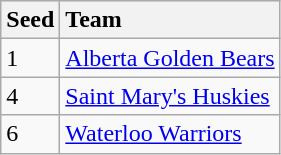<table class="wikitable sortable" style="text-align: center;">
<tr style="background:#efefef; text-align:center">
<th style="text-align:left">Seed</th>
<th style="text-align:left">Team</th>
</tr>
<tr style="text-align:center">
<td style="text-align:left">1</td>
<td style="text-align:left"><a href='#'>Alberta Golden Bears</a></td>
</tr>
<tr style="text-align:center">
<td style="text-align:left">4</td>
<td style="text-align:left"><a href='#'>Saint Mary's Huskies</a></td>
</tr>
<tr style="text-align:center">
<td style="text-align:left">6</td>
<td style="text-align:left"><a href='#'>Waterloo Warriors</a></td>
</tr>
</table>
